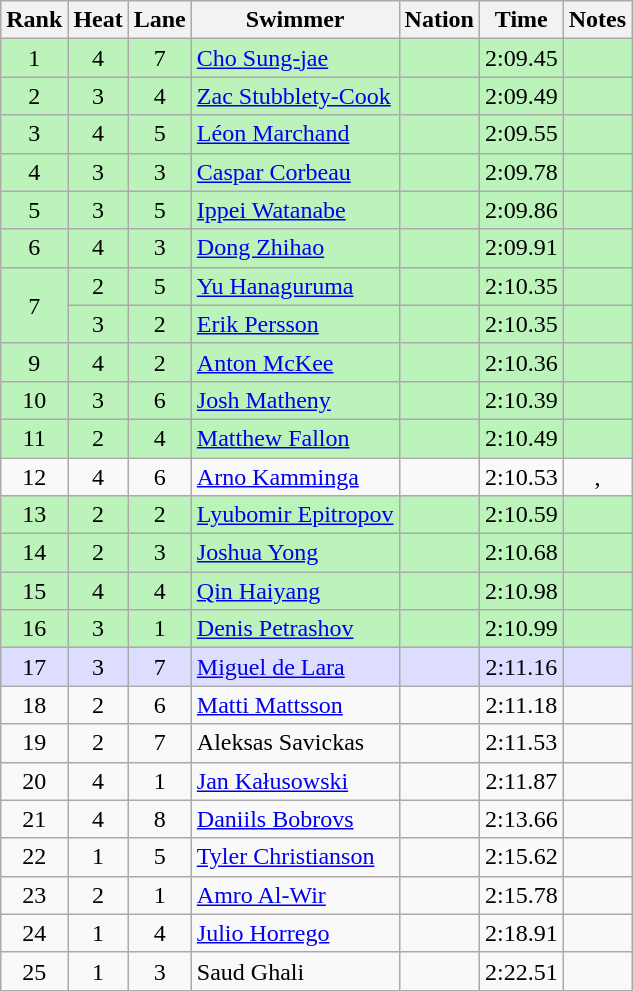<table class="wikitable sortable mw-collapsible" style="text-align:center">
<tr>
<th scope="col">Rank</th>
<th scope="col">Heat</th>
<th scope="col">Lane</th>
<th scope="col">Swimmer</th>
<th scope="col">Nation</th>
<th scope="col">Time</th>
<th scope="col">Notes</th>
</tr>
<tr bgcolor="bbf3bb">
<td>1</td>
<td>4</td>
<td>7</td>
<td align="left"><a href='#'>Cho Sung-jae</a></td>
<td align="left"></td>
<td>2:09.45</td>
<td></td>
</tr>
<tr bgcolor="bbf3bb">
<td>2</td>
<td>3</td>
<td>4</td>
<td align="left"><a href='#'>Zac Stubblety-Cook</a></td>
<td align="left"></td>
<td>2:09.49</td>
<td></td>
</tr>
<tr bgcolor="bbf3bb">
<td>3</td>
<td>4</td>
<td>5</td>
<td align="left"><a href='#'>Léon Marchand</a></td>
<td align="left"></td>
<td>2:09.55</td>
<td></td>
</tr>
<tr bgcolor="bbf3bb">
<td>4</td>
<td>3</td>
<td>3</td>
<td align="left"><a href='#'>Caspar Corbeau</a></td>
<td align="left"></td>
<td>2:09.78</td>
<td></td>
</tr>
<tr bgcolor="bbf3bb">
<td>5</td>
<td>3</td>
<td>5</td>
<td align="left"><a href='#'>Ippei Watanabe</a></td>
<td align="left"></td>
<td>2:09.86</td>
<td></td>
</tr>
<tr bgcolor="bbf3bb">
<td>6</td>
<td>4</td>
<td>3</td>
<td align="left"><a href='#'>Dong Zhihao</a></td>
<td align="left"></td>
<td>2:09.91</td>
<td></td>
</tr>
<tr bgcolor="bbf3bb">
<td rowspan="2">7</td>
<td>2</td>
<td>5</td>
<td align="left"><a href='#'>Yu Hanaguruma</a></td>
<td align="left"></td>
<td>2:10.35</td>
<td></td>
</tr>
<tr bgcolor="bbf3bb">
<td>3</td>
<td>2</td>
<td align="left"><a href='#'>Erik Persson</a></td>
<td align="left"></td>
<td>2:10.35</td>
<td></td>
</tr>
<tr bgcolor="bbf3bb">
<td>9</td>
<td>4</td>
<td>2</td>
<td align="left"><a href='#'>Anton McKee</a></td>
<td align="left"></td>
<td>2:10.36</td>
<td></td>
</tr>
<tr bgcolor="bbf3bb">
<td>10</td>
<td>3</td>
<td>6</td>
<td align="left"><a href='#'>Josh Matheny</a></td>
<td align="left"></td>
<td>2:10.39</td>
<td></td>
</tr>
<tr bgcolor="bbf3bb">
<td>11</td>
<td>2</td>
<td>4</td>
<td align="left"><a href='#'>Matthew Fallon</a></td>
<td align="left"></td>
<td>2:10.49</td>
<td></td>
</tr>
<tr>
<td>12</td>
<td>4</td>
<td>6</td>
<td align="left"><a href='#'>Arno Kamminga</a></td>
<td align="left"></td>
<td>2:10.53</td>
<td>, </td>
</tr>
<tr bgcolor="bbf3bb">
<td>13</td>
<td>2</td>
<td>2</td>
<td align="left"><a href='#'>Lyubomir Epitropov</a></td>
<td align="left"></td>
<td>2:10.59</td>
<td></td>
</tr>
<tr bgcolor="bbf3bb">
<td>14</td>
<td>2</td>
<td>3</td>
<td align="left"><a href='#'>Joshua Yong</a></td>
<td align="left"></td>
<td>2:10.68</td>
<td></td>
</tr>
<tr bgcolor="bbf3bb">
<td>15</td>
<td>4</td>
<td>4</td>
<td align="left"><a href='#'>Qin Haiyang</a></td>
<td align="left"></td>
<td>2:10.98</td>
<td></td>
</tr>
<tr bgcolor="bbf3bb">
<td>16</td>
<td>3</td>
<td>1</td>
<td align="left"><a href='#'>Denis Petrashov</a></td>
<td align="left"></td>
<td>2:10.99</td>
<td></td>
</tr>
<tr bgcolor="ddddff">
<td>17</td>
<td>3</td>
<td>7</td>
<td align="left"><a href='#'>Miguel de Lara</a></td>
<td align="left"></td>
<td>2:11.16</td>
<td></td>
</tr>
<tr>
<td>18</td>
<td>2</td>
<td>6</td>
<td align="left"><a href='#'>Matti Mattsson</a></td>
<td align="left"></td>
<td>2:11.18</td>
<td></td>
</tr>
<tr>
<td>19</td>
<td>2</td>
<td>7</td>
<td align="left">Aleksas Savickas</td>
<td align="left"></td>
<td>2:11.53</td>
<td></td>
</tr>
<tr>
<td>20</td>
<td>4</td>
<td>1</td>
<td align="left"><a href='#'>Jan Kałusowski</a></td>
<td align="left"></td>
<td>2:11.87</td>
<td></td>
</tr>
<tr>
<td>21</td>
<td>4</td>
<td>8</td>
<td align="left"><a href='#'>Daniils Bobrovs</a></td>
<td align="left"></td>
<td>2:13.66</td>
<td></td>
</tr>
<tr>
<td>22</td>
<td>1</td>
<td>5</td>
<td align="left"><a href='#'>Tyler Christianson</a></td>
<td align="left"></td>
<td>2:15.62</td>
<td></td>
</tr>
<tr>
<td>23</td>
<td>2</td>
<td>1</td>
<td align="left"><a href='#'>Amro Al-Wir</a></td>
<td align="left"></td>
<td>2:15.78</td>
<td></td>
</tr>
<tr>
<td>24</td>
<td>1</td>
<td>4</td>
<td align="left"><a href='#'>Julio Horrego</a></td>
<td align="left"></td>
<td>2:18.91</td>
<td></td>
</tr>
<tr>
<td>25</td>
<td>1</td>
<td>3</td>
<td align="left">Saud Ghali</td>
<td align="left"></td>
<td>2:22.51</td>
<td></td>
</tr>
</table>
